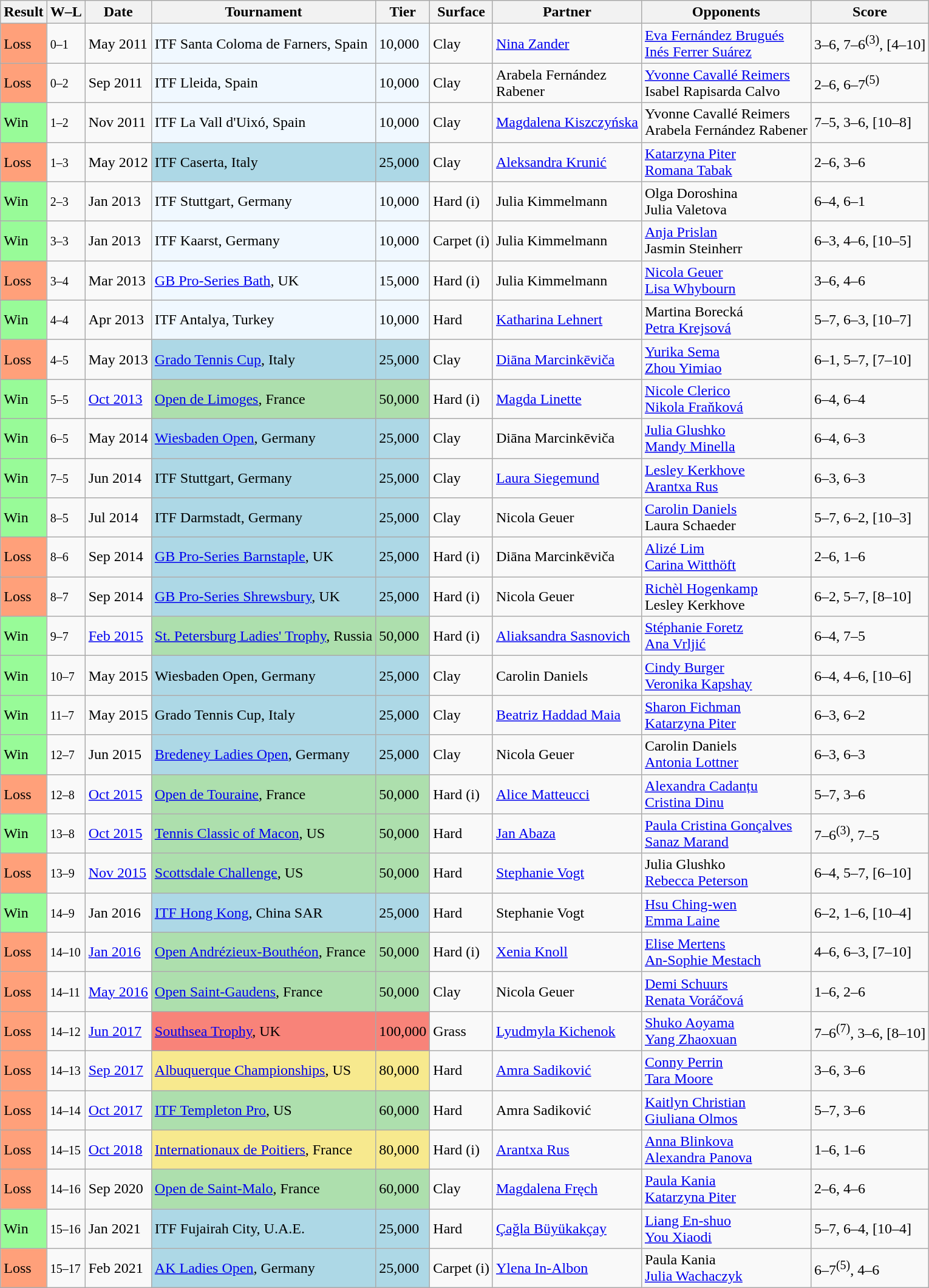<table class="sortable wikitable">
<tr>
<th>Result</th>
<th class=unsortable>W–L</th>
<th>Date</th>
<th>Tournament</th>
<th>Tier</th>
<th>Surface</th>
<th>Partner</th>
<th>Opponents</th>
<th class=unsortable>Score</th>
</tr>
<tr>
<td style="background:#ffa07a;">Loss</td>
<td><small>0–1</small></td>
<td>May 2011</td>
<td style="background:#f0f8ff;">ITF Santa Coloma de Farners, Spain</td>
<td style="background:#f0f8ff;">10,000</td>
<td>Clay</td>
<td> <a href='#'>Nina Zander</a></td>
<td> <a href='#'>Eva Fernández Brugués</a> <br>  <a href='#'>Inés Ferrer Suárez</a></td>
<td>3–6, 7–6<sup>(3)</sup>, [4–10]</td>
</tr>
<tr>
<td style="background:#ffa07a;">Loss</td>
<td><small>0–2</small></td>
<td>Sep 2011</td>
<td style="background:#f0f8ff;">ITF Lleida, Spain</td>
<td style="background:#f0f8ff;">10,000</td>
<td>Clay</td>
<td> Arabela Fernández<br> Rabener</td>
<td> <a href='#'>Yvonne Cavallé Reimers</a> <br>  Isabel Rapisarda Calvo</td>
<td>2–6, 6–7<sup>(5)</sup></td>
</tr>
<tr>
<td style="background:#98fb98;">Win</td>
<td><small>1–2</small></td>
<td>Nov 2011</td>
<td style="background:#f0f8ff;">ITF La Vall d'Uixó, Spain</td>
<td style="background:#f0f8ff;">10,000</td>
<td>Clay</td>
<td> <a href='#'>Magdalena Kiszczyńska</a></td>
<td> Yvonne Cavallé Reimers <br>  Arabela Fernández Rabener</td>
<td>7–5, 3–6, [10–8]</td>
</tr>
<tr>
<td style="background:#ffa07a;">Loss</td>
<td><small>1–3</small></td>
<td>May 2012</td>
<td style="background:lightblue;">ITF Caserta, Italy</td>
<td style="background:lightblue;">25,000</td>
<td>Clay</td>
<td> <a href='#'>Aleksandra Krunić</a></td>
<td> <a href='#'>Katarzyna Piter</a> <br>  <a href='#'>Romana Tabak</a></td>
<td>2–6, 3–6</td>
</tr>
<tr>
<td style="background:#98fb98;">Win</td>
<td><small>2–3</small></td>
<td>Jan 2013</td>
<td style="background:#f0f8ff;">ITF Stuttgart, Germany</td>
<td style="background:#f0f8ff;">10,000</td>
<td>Hard (i)</td>
<td> Julia Kimmelmann</td>
<td> Olga Doroshina <br>  Julia Valetova</td>
<td>6–4, 6–1</td>
</tr>
<tr>
<td style="background:#98fb98;">Win</td>
<td><small>3–3</small></td>
<td>Jan 2013</td>
<td style="background:#f0f8ff;">ITF Kaarst, Germany</td>
<td style="background:#f0f8ff;">10,000</td>
<td>Carpet (i)</td>
<td> Julia Kimmelmann</td>
<td> <a href='#'>Anja Prislan</a> <br>  Jasmin Steinherr</td>
<td>6–3, 4–6, [10–5]</td>
</tr>
<tr>
<td style="background:#ffa07a;">Loss</td>
<td><small>3–4</small></td>
<td>Mar 2013</td>
<td style="background:#f0f8ff;"><a href='#'>GB Pro-Series Bath</a>, UK</td>
<td style="background:#f0f8ff;">15,000</td>
<td>Hard (i)</td>
<td> Julia Kimmelmann</td>
<td> <a href='#'>Nicola Geuer</a> <br>  <a href='#'>Lisa Whybourn</a></td>
<td>3–6, 4–6</td>
</tr>
<tr>
<td style="background:#98fb98;">Win</td>
<td><small>4–4</small></td>
<td>Apr 2013</td>
<td style="background:#f0f8ff;">ITF Antalya, Turkey</td>
<td style="background:#f0f8ff;">10,000</td>
<td>Hard</td>
<td> <a href='#'>Katharina Lehnert</a></td>
<td> Martina Borecká <br>  <a href='#'>Petra Krejsová</a></td>
<td>5–7, 6–3, [10–7]</td>
</tr>
<tr>
<td style="background:#ffa07a;">Loss</td>
<td><small>4–5</small></td>
<td>May 2013</td>
<td style="background:lightblue;"><a href='#'>Grado Tennis Cup</a>, Italy</td>
<td style="background:lightblue;">25,000</td>
<td>Clay</td>
<td> <a href='#'>Diāna Marcinkēviča</a></td>
<td> <a href='#'>Yurika Sema</a> <br>  <a href='#'>Zhou Yimiao</a></td>
<td>6–1, 5–7, [7–10]</td>
</tr>
<tr>
<td style="background:#98fb98;">Win</td>
<td><small>5–5</small></td>
<td><a href='#'>Oct 2013</a></td>
<td style="background:#addfad;"><a href='#'>Open de Limoges</a>, France</td>
<td style="background:#addfad;">50,000</td>
<td>Hard (i)</td>
<td> <a href='#'>Magda Linette</a></td>
<td> <a href='#'>Nicole Clerico</a> <br>  <a href='#'>Nikola Fraňková</a></td>
<td>6–4, 6–4</td>
</tr>
<tr>
<td style="background:#98fb98;">Win</td>
<td><small>6–5</small></td>
<td>May 2014</td>
<td style="background:lightblue;"><a href='#'>Wiesbaden Open</a>, Germany</td>
<td style="background:lightblue;">25,000</td>
<td>Clay</td>
<td> Diāna Marcinkēviča</td>
<td> <a href='#'>Julia Glushko</a> <br>  <a href='#'>Mandy Minella</a></td>
<td>6–4, 6–3</td>
</tr>
<tr>
<td style="background:#98fb98;">Win</td>
<td><small>7–5</small></td>
<td>Jun 2014</td>
<td style="background:lightblue;">ITF Stuttgart, Germany</td>
<td style="background:lightblue;">25,000</td>
<td>Clay</td>
<td> <a href='#'>Laura Siegemund</a></td>
<td> <a href='#'>Lesley Kerkhove</a> <br>  <a href='#'>Arantxa Rus</a></td>
<td>6–3, 6–3</td>
</tr>
<tr>
<td style="background:#98fb98;">Win</td>
<td><small>8–5</small></td>
<td>Jul 2014</td>
<td style="background:lightblue;">ITF Darmstadt, Germany</td>
<td style="background:lightblue;">25,000</td>
<td>Clay</td>
<td> Nicola Geuer</td>
<td> <a href='#'>Carolin Daniels</a> <br>  Laura Schaeder</td>
<td>5–7, 6–2, [10–3]</td>
</tr>
<tr>
<td style="background:#ffa07a;">Loss</td>
<td><small>8–6</small></td>
<td>Sep 2014</td>
<td style="background:lightblue;"><a href='#'>GB Pro-Series Barnstaple</a>, UK</td>
<td style="background:lightblue;">25,000</td>
<td>Hard (i)</td>
<td> Diāna Marcinkēviča</td>
<td> <a href='#'>Alizé Lim</a> <br>  <a href='#'>Carina Witthöft</a></td>
<td>2–6, 1–6</td>
</tr>
<tr>
<td style="background:#ffa07a;">Loss</td>
<td><small>8–7</small></td>
<td>Sep 2014</td>
<td style="background:lightblue;"><a href='#'>GB Pro-Series Shrewsbury</a>, UK</td>
<td style="background:lightblue;">25,000</td>
<td>Hard (i)</td>
<td> Nicola Geuer</td>
<td> <a href='#'>Richèl Hogenkamp</a> <br>  Lesley Kerkhove</td>
<td>6–2, 5–7, [8–10]</td>
</tr>
<tr>
<td style="background:#98fb98;">Win</td>
<td><small>9–7</small></td>
<td><a href='#'>Feb 2015</a></td>
<td style="background:#addfad;"><a href='#'>St. Petersburg Ladies' Trophy</a>, Russia</td>
<td style="background:#addfad;">50,000</td>
<td>Hard (i)</td>
<td> <a href='#'>Aliaksandra Sasnovich</a></td>
<td> <a href='#'>Stéphanie Foretz</a> <br>  <a href='#'>Ana Vrljić</a></td>
<td>6–4, 7–5</td>
</tr>
<tr>
<td style="background:#98fb98;">Win</td>
<td><small>10–7</small></td>
<td>May 2015</td>
<td style="background:lightblue;">Wiesbaden Open, Germany</td>
<td style="background:lightblue;">25,000</td>
<td>Clay</td>
<td> Carolin Daniels</td>
<td> <a href='#'>Cindy Burger</a> <br>  <a href='#'>Veronika Kapshay</a></td>
<td>6–4, 4–6, [10–6]</td>
</tr>
<tr>
<td style="background:#98fb98;">Win</td>
<td><small>11–7</small></td>
<td>May 2015</td>
<td style="background:lightblue;">Grado Tennis Cup, Italy</td>
<td style="background:lightblue;">25,000</td>
<td>Clay</td>
<td> <a href='#'>Beatriz Haddad Maia</a></td>
<td> <a href='#'>Sharon Fichman</a> <br>  <a href='#'>Katarzyna Piter</a></td>
<td>6–3, 6–2</td>
</tr>
<tr>
<td style="background:#98fb98;">Win</td>
<td><small>12–7</small></td>
<td>Jun 2015</td>
<td style="background:lightblue;"><a href='#'>Bredeney Ladies Open</a>, Germany</td>
<td style="background:lightblue;">25,000</td>
<td>Clay</td>
<td> Nicola Geuer</td>
<td> Carolin Daniels <br>  <a href='#'>Antonia Lottner</a></td>
<td>6–3, 6–3</td>
</tr>
<tr>
<td style="background:#ffa07a;">Loss</td>
<td><small>12–8</small></td>
<td><a href='#'>Oct 2015</a></td>
<td style="background:#addfad;"><a href='#'>Open de Touraine</a>, France</td>
<td style="background:#addfad;">50,000</td>
<td>Hard (i)</td>
<td> <a href='#'>Alice Matteucci</a></td>
<td> <a href='#'>Alexandra Cadanțu</a> <br>  <a href='#'>Cristina Dinu</a></td>
<td>5–7, 3–6</td>
</tr>
<tr>
<td style="background:#98fb98;">Win</td>
<td><small>13–8</small></td>
<td><a href='#'>Oct 2015</a></td>
<td style="background:#addfad;"><a href='#'>Tennis Classic of Macon</a>, US</td>
<td style="background:#addfad;">50,000</td>
<td>Hard</td>
<td> <a href='#'>Jan Abaza</a></td>
<td> <a href='#'>Paula Cristina Gonçalves</a> <br>  <a href='#'>Sanaz Marand</a></td>
<td>7–6<sup>(3)</sup>, 7–5</td>
</tr>
<tr>
<td style="background:#ffa07a;">Loss</td>
<td><small>13–9</small></td>
<td><a href='#'>Nov 2015</a></td>
<td style="background:#addfad;"><a href='#'>Scottsdale Challenge</a>, US</td>
<td style="background:#addfad;">50,000</td>
<td>Hard</td>
<td> <a href='#'>Stephanie Vogt</a></td>
<td> Julia Glushko <br>  <a href='#'>Rebecca Peterson</a></td>
<td>6–4, 5–7, [6–10]</td>
</tr>
<tr>
<td style="background:#98fb98;">Win</td>
<td><small>14–9</small></td>
<td>Jan 2016</td>
<td style="background:lightblue;"><a href='#'>ITF Hong Kong</a>, China SAR</td>
<td style="background:lightblue;">25,000</td>
<td>Hard</td>
<td> Stephanie Vogt</td>
<td> <a href='#'>Hsu Ching-wen</a> <br>  <a href='#'>Emma Laine</a></td>
<td>6–2, 1–6, [10–4]</td>
</tr>
<tr>
<td style="background:#ffa07a;">Loss</td>
<td><small>14–10</small></td>
<td><a href='#'>Jan 2016</a></td>
<td style="background:#addfad;"><a href='#'>Open Andrézieux-Bouthéon</a>, France</td>
<td style="background:#addfad;">50,000</td>
<td>Hard (i)</td>
<td> <a href='#'>Xenia Knoll</a></td>
<td> <a href='#'>Elise Mertens</a> <br>  <a href='#'>An-Sophie Mestach</a></td>
<td>4–6, 6–3, [7–10]</td>
</tr>
<tr>
<td style="background:#ffa07a;">Loss</td>
<td><small>14–11</small></td>
<td><a href='#'>May 2016</a></td>
<td style="background:#addfad;"><a href='#'>Open Saint-Gaudens</a>, France</td>
<td style="background:#addfad;">50,000</td>
<td>Clay</td>
<td> Nicola Geuer</td>
<td> <a href='#'>Demi Schuurs</a> <br>  <a href='#'>Renata Voráčová</a></td>
<td>1–6, 2–6</td>
</tr>
<tr>
<td style="background:#ffa07a;">Loss</td>
<td><small>14–12</small></td>
<td><a href='#'>Jun 2017</a></td>
<td style="background:#f88379;"><a href='#'>Southsea Trophy</a>, UK</td>
<td style="background:#f88379;">100,000</td>
<td>Grass</td>
<td> <a href='#'>Lyudmyla Kichenok</a></td>
<td> <a href='#'>Shuko Aoyama</a> <br>  <a href='#'>Yang Zhaoxuan</a></td>
<td>7–6<sup>(7)</sup>, 3–6, [8–10]</td>
</tr>
<tr>
<td style="background:#ffa07a;">Loss</td>
<td><small>14–13</small></td>
<td><a href='#'>Sep 2017</a></td>
<td style="background:#f7e98e;"><a href='#'>Albuquerque Championships</a>, US</td>
<td style="background:#f7e98e;">80,000</td>
<td>Hard</td>
<td> <a href='#'>Amra Sadiković</a></td>
<td> <a href='#'>Conny Perrin</a><br> <a href='#'>Tara Moore</a></td>
<td>3–6, 3–6</td>
</tr>
<tr>
<td style="background:#ffa07a;">Loss</td>
<td><small>14–14</small></td>
<td><a href='#'>Oct 2017</a></td>
<td style="background:#addfad;"><a href='#'>ITF Templeton Pro</a>, US</td>
<td style="background:#addfad;">60,000</td>
<td>Hard</td>
<td> Amra Sadiković</td>
<td> <a href='#'>Kaitlyn Christian</a> <br>  <a href='#'>Giuliana Olmos</a></td>
<td>5–7, 3–6</td>
</tr>
<tr>
<td style="background:#ffa07a;">Loss</td>
<td><small>14–15</small></td>
<td><a href='#'>Oct 2018</a></td>
<td style="background:#f7e98e;"><a href='#'>Internationaux de Poitiers</a>, France</td>
<td style="background:#f7e98e;">80,000</td>
<td>Hard (i)</td>
<td> <a href='#'>Arantxa Rus</a></td>
<td> <a href='#'>Anna Blinkova</a><br> <a href='#'>Alexandra Panova</a></td>
<td>1–6, 1–6</td>
</tr>
<tr>
<td style="background:#ffa07a;">Loss</td>
<td><small>14–16</small></td>
<td>Sep 2020</td>
<td style="background:#addfad;"><a href='#'>Open de Saint-Malo</a>, France</td>
<td style="background:#addfad;">60,000</td>
<td>Clay</td>
<td> <a href='#'>Magdalena Fręch</a></td>
<td> <a href='#'>Paula Kania</a> <br>  <a href='#'>Katarzyna Piter</a></td>
<td>2–6, 4–6</td>
</tr>
<tr>
<td bgcolor=#98FB98>Win</td>
<td><small>15–16</small></td>
<td>Jan 2021</td>
<td style="background:lightblue;">ITF Fujairah City, U.A.E.</td>
<td style="background:lightblue;">25,000</td>
<td>Hard</td>
<td> <a href='#'>Çağla Büyükakçay</a></td>
<td> <a href='#'>Liang En-shuo</a> <br>  <a href='#'>You Xiaodi</a></td>
<td>5–7, 6–4, [10–4]</td>
</tr>
<tr>
<td style="background:#ffa07a;">Loss</td>
<td><small>15–17</small></td>
<td>Feb 2021</td>
<td style="background:lightblue;"><a href='#'>AK Ladies Open</a>, Germany</td>
<td style="background:lightblue;">25,000</td>
<td>Carpet (i)</td>
<td> <a href='#'>Ylena In-Albon</a></td>
<td> Paula Kania <br>  <a href='#'>Julia Wachaczyk</a></td>
<td>6–7<sup>(5)</sup>, 4–6</td>
</tr>
</table>
